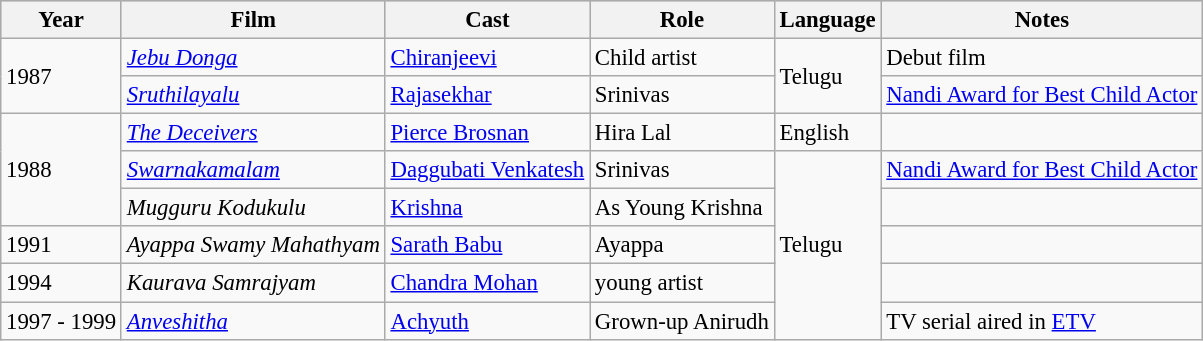<table class="wikitable" style="font-size:95%;">
<tr style="background:#ccc; text-align:center;">
<th>Year</th>
<th>Film</th>
<th>Cast</th>
<th>Role</th>
<th>Language</th>
<th>Notes</th>
</tr>
<tr>
<td rowspan="2">1987</td>
<td><em><a href='#'>Jebu Donga</a></em></td>
<td><a href='#'>Chiranjeevi</a></td>
<td>Child artist</td>
<td rowspan="2">Telugu</td>
<td>Debut film</td>
</tr>
<tr>
<td><em><a href='#'>Sruthilayalu</a></em></td>
<td><a href='#'>Rajasekhar</a></td>
<td>Srinivas</td>
<td><a href='#'>Nandi Award for Best Child Actor</a></td>
</tr>
<tr>
<td rowspan="3">1988</td>
<td><em><a href='#'>The Deceivers</a></em></td>
<td><a href='#'>Pierce Brosnan</a></td>
<td>Hira Lal</td>
<td>English</td>
<td></td>
</tr>
<tr>
<td><em><a href='#'>Swarnakamalam</a></em></td>
<td><a href='#'>Daggubati Venkatesh</a></td>
<td>Srinivas</td>
<td rowspan="5">Telugu</td>
<td><a href='#'>Nandi Award for Best Child Actor</a></td>
</tr>
<tr>
<td><em>Mugguru Kodukulu</em></td>
<td><a href='#'>Krishna</a></td>
<td>As Young Krishna</td>
<td></td>
</tr>
<tr>
<td>1991</td>
<td><em>Ayappa Swamy Mahathyam</em></td>
<td><a href='#'>Sarath Babu</a></td>
<td>Ayappa</td>
<td></td>
</tr>
<tr>
<td>1994</td>
<td><em>Kaurava Samrajyam</em></td>
<td><a href='#'>Chandra Mohan</a></td>
<td>young artist</td>
<td></td>
</tr>
<tr>
<td>1997 - 1999</td>
<td><em><a href='#'>Anveshitha</a></em></td>
<td><a href='#'>Achyuth</a></td>
<td>Grown-up Anirudh</td>
<td>TV serial aired in <a href='#'>ETV</a></td>
</tr>
</table>
